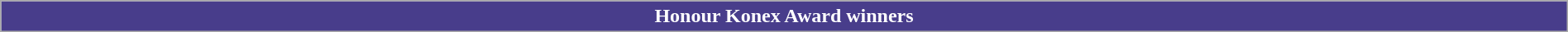<table border="0" style="background:#fff;width:100%;margin:0;" class="wikitable">
<tr>
<td align="center" style="background:DarkSlateBlue; color:white"><strong>Honour Konex Award winners</strong></td>
</tr>
</table>
